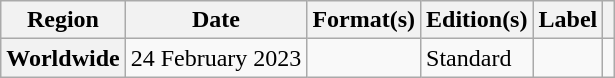<table class="wikitable plainrowheaders">
<tr>
<th scope="col">Region</th>
<th scope="col">Date</th>
<th scope="col">Format(s)</th>
<th scope="col">Edition(s)</th>
<th scope="col">Label</th>
<th scope="col"></th>
</tr>
<tr>
<th scope="row">Worldwide</th>
<td>24 February 2023</td>
<td></td>
<td>Standard</td>
<td></td>
<td></td>
</tr>
</table>
